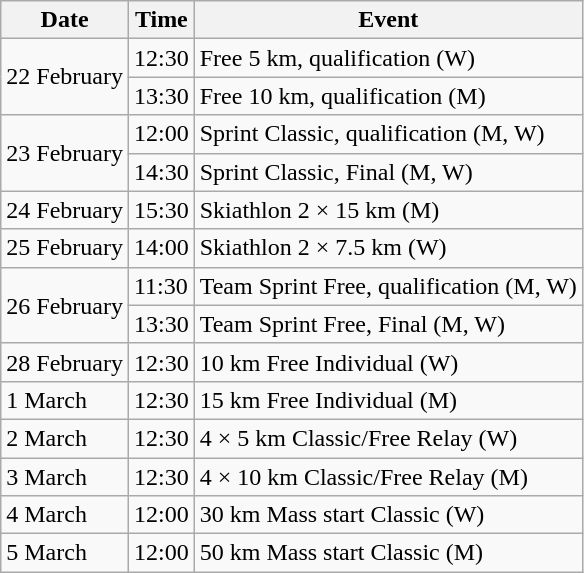<table class="wikitable">
<tr>
<th>Date</th>
<th>Time</th>
<th>Event</th>
</tr>
<tr>
<td rowspan=2>22 February</td>
<td>12:30</td>
<td>Free 5 km, qualification (W)</td>
</tr>
<tr>
<td>13:30</td>
<td>Free 10 km, qualification (M)</td>
</tr>
<tr>
<td rowspan=2>23 February</td>
<td>12:00</td>
<td>Sprint Classic, qualification (M, W)</td>
</tr>
<tr>
<td>14:30</td>
<td>Sprint Classic, Final (M, W)</td>
</tr>
<tr>
<td>24 February</td>
<td>15:30</td>
<td>Skiathlon 2 × 15 km (M)</td>
</tr>
<tr>
<td>25 February</td>
<td>14:00</td>
<td>Skiathlon 2 × 7.5 km (W)</td>
</tr>
<tr>
<td rowspan=2>26 February</td>
<td>11:30</td>
<td>Team Sprint Free, qualification (M, W)</td>
</tr>
<tr>
<td>13:30</td>
<td>Team Sprint Free, Final (M, W)</td>
</tr>
<tr>
<td>28 February</td>
<td>12:30</td>
<td>10 km Free Individual (W)</td>
</tr>
<tr>
<td>1 March</td>
<td>12:30</td>
<td>15 km Free Individual (M)</td>
</tr>
<tr>
<td>2 March</td>
<td>12:30</td>
<td>4 × 5 km Classic/Free Relay (W)</td>
</tr>
<tr>
<td>3 March</td>
<td>12:30</td>
<td>4 × 10 km Classic/Free Relay (M)</td>
</tr>
<tr>
<td>4 March</td>
<td>12:00</td>
<td>30 km Mass start Classic (W)</td>
</tr>
<tr>
<td>5 March</td>
<td>12:00</td>
<td>50 km Mass start Classic (M)</td>
</tr>
</table>
